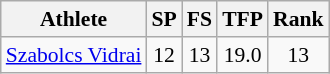<table class="wikitable" border="1" style="font-size:90%">
<tr>
<th>Athlete</th>
<th>SP</th>
<th>FS</th>
<th>TFP</th>
<th>Rank</th>
</tr>
<tr align=center>
<td align=left><a href='#'>Szabolcs Vidrai</a></td>
<td>12</td>
<td>13</td>
<td>19.0</td>
<td>13</td>
</tr>
</table>
